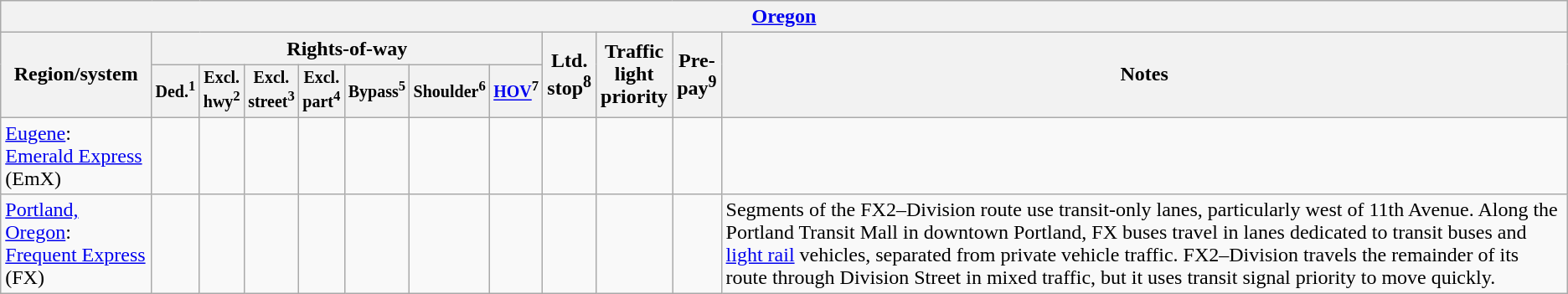<table class="wikitable">
<tr>
<th colspan="12"><a href='#'>Oregon</a></th>
</tr>
<tr>
<th rowspan="2">Region/system</th>
<th colspan="7">Rights-of-way</th>
<th rowspan="2">Ltd.<br>stop<sup>8</sup></th>
<th rowspan="2">Traffic<br>light<br>priority</th>
<th rowspan="2">Pre-<br>pay<sup>9</sup></th>
<th rowspan="2">Notes</th>
</tr>
<tr style="font-size: smaller">
<th>Ded.<sup>1</sup></th>
<th>Excl.<br>hwy<sup>2</sup></th>
<th>Excl.<br>street<sup>3</sup></th>
<th>Excl.<br>part<sup>4</sup></th>
<th>Bypass<sup>5</sup></th>
<th>Shoulder<sup>6</sup></th>
<th><a href='#'>HOV</a><sup>7</sup></th>
</tr>
<tr>
<td><a href='#'>Eugene</a>:<br><a href='#'>Emerald Express</a> (EmX)</td>
<td></td>
<td></td>
<td></td>
<td></td>
<td></td>
<td></td>
<td></td>
<td></td>
<td></td>
<td></td>
<td></td>
</tr>
<tr>
<td><a href='#'>Portland, Oregon</a>:<br><a href='#'>Frequent Express</a> (FX)</td>
<td></td>
<td></td>
<td></td>
<td></td>
<td></td>
<td></td>
<td></td>
<td></td>
<td></td>
<td></td>
<td>Segments of the FX2–Division route use transit-only lanes, particularly west of 11th Avenue. Along the Portland Transit Mall in downtown Portland, FX buses travel in lanes dedicated to transit buses and <a href='#'>light rail</a> vehicles, separated from private vehicle traffic. FX2–Division travels the remainder of its route through Division Street in mixed traffic, but it uses transit signal priority to move quickly.</td>
</tr>
</table>
